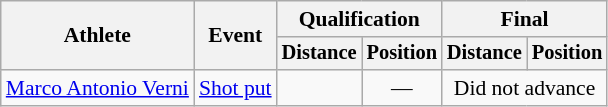<table class=wikitable style="font-size:90%">
<tr>
<th rowspan="2">Athlete</th>
<th rowspan="2">Event</th>
<th colspan="2">Qualification</th>
<th colspan="2">Final</th>
</tr>
<tr style="font-size:95%">
<th>Distance</th>
<th>Position</th>
<th>Distance</th>
<th>Position</th>
</tr>
<tr align=center>
<td align=left><a href='#'>Marco Antonio Verni</a></td>
<td align=left><a href='#'>Shot put</a></td>
<td></td>
<td>—</td>
<td colspan=2>Did not advance</td>
</tr>
</table>
